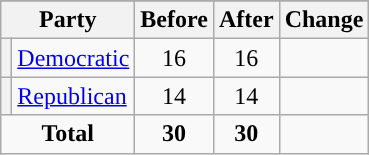<table class="wikitable" style="text-align:center;">
<tr>
</tr>
<tr>
<th colspan=2>Party</th>
<th>Before</th>
<th>After</th>
<th>Change</th>
</tr>
<tr>
<th style="background-color:"></th>
<td style="text-align:left;"><a href='#'>Democratic</a></td>
<td>16</td>
<td>16</td>
<td></td>
</tr>
<tr>
<th style="background-color:"></th>
<td style="text-align:left;"><a href='#'>Republican</a></td>
<td>14</td>
<td>14</td>
<td></td>
</tr>
<tr>
<td colspan=2><strong>Total</strong></td>
<td><strong>30</strong></td>
<td><strong>30</strong></td>
<td></td>
</tr>
</table>
